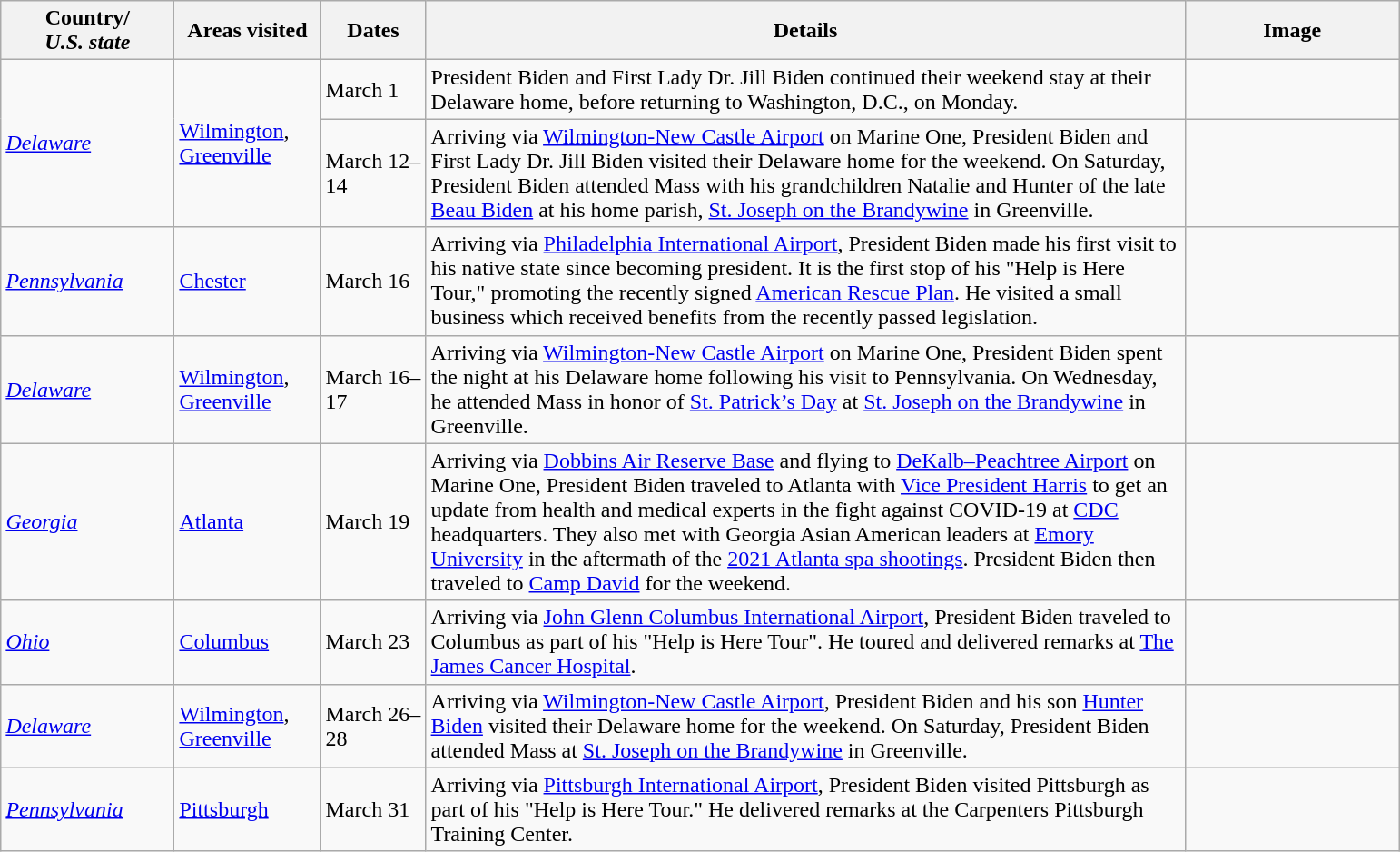<table class="wikitable" style="margin: 1em auto 1em auto">
<tr>
<th width=120>Country/<br><em>U.S. state</em></th>
<th width=100>Areas visited</th>
<th width=70>Dates</th>
<th width=550>Details</th>
<th width=150>Image</th>
</tr>
<tr>
<td rowspan=2> <em><a href='#'>Delaware</a></em></td>
<td rowspan="2"><a href='#'>Wilmington</a>, <a href='#'>Greenville</a></td>
<td>March 1</td>
<td>President Biden and First Lady Dr. Jill Biden continued their weekend stay at their Delaware home, before returning to Washington, D.C., on Monday.</td>
<td></td>
</tr>
<tr>
<td>March 12–14</td>
<td>Arriving via <a href='#'>Wilmington-New Castle Airport</a> on Marine One, President Biden and First Lady Dr. Jill Biden visited their Delaware home for the weekend.  On Saturday, President Biden attended Mass with his grandchildren Natalie and Hunter of the late <a href='#'>Beau Biden</a> at his home parish, <a href='#'>St. Joseph on the Brandywine</a> in Greenville.</td>
<td></td>
</tr>
<tr>
<td> <em><a href='#'>Pennsylvania</a></em></td>
<td><a href='#'>Chester</a></td>
<td>March 16</td>
<td>Arriving via <a href='#'>Philadelphia International Airport</a>, President Biden made his first visit to his native state since becoming president. It is the first stop of his "Help is Here Tour," promoting the recently signed <a href='#'>American Rescue Plan</a>. He visited a small business which received benefits from the recently passed legislation.</td>
<td></td>
</tr>
<tr>
<td> <em><a href='#'>Delaware</a></em></td>
<td><a href='#'>Wilmington</a>,  <a href='#'>Greenville</a></td>
<td>March 16–17</td>
<td>Arriving via <a href='#'>Wilmington-New Castle Airport</a> on Marine One, President Biden spent the night at his Delaware home following his visit to Pennsylvania. On Wednesday, he attended Mass in honor of <a href='#'>St. Patrick’s Day</a> at <a href='#'>St. Joseph on the Brandywine</a> in Greenville.</td>
<td></td>
</tr>
<tr>
<td> <em><a href='#'>Georgia</a></em></td>
<td><a href='#'>Atlanta</a></td>
<td>March 19</td>
<td>Arriving via <a href='#'>Dobbins Air Reserve Base</a> and flying to <a href='#'>DeKalb–Peachtree Airport</a> on Marine One, President Biden traveled to Atlanta with <a href='#'>Vice President Harris</a> to get an update from health and medical experts in the fight against COVID-19 at <a href='#'>CDC</a> headquarters. They also met with Georgia Asian American leaders at <a href='#'>Emory University</a> in the aftermath of the <a href='#'>2021 Atlanta spa shootings</a>. President Biden then traveled to <a href='#'>Camp David</a> for the weekend.</td>
<td></td>
</tr>
<tr>
<td> <em><a href='#'>Ohio</a></em></td>
<td><a href='#'>Columbus</a></td>
<td>March 23</td>
<td>Arriving via <a href='#'>John Glenn Columbus International Airport</a>, President Biden traveled to Columbus as part of his "Help is Here Tour". He toured and delivered remarks at <a href='#'>The James Cancer Hospital</a>.</td>
<td></td>
</tr>
<tr>
<td> <em><a href='#'>Delaware</a></em></td>
<td><a href='#'>Wilmington</a>, <a href='#'>Greenville</a></td>
<td>March 26–28</td>
<td>Arriving via <a href='#'>Wilmington-New Castle Airport</a>, President Biden and his son <a href='#'>Hunter Biden</a> visited their Delaware home for the weekend. On Saturday, President Biden attended Mass at <a href='#'>St. Joseph on the Brandywine</a> in Greenville.</td>
<td></td>
</tr>
<tr>
<td> <em><a href='#'>Pennsylvania</a></em></td>
<td><a href='#'>Pittsburgh</a></td>
<td>March 31</td>
<td>Arriving via <a href='#'>Pittsburgh International Airport</a>, President Biden visited Pittsburgh as part of his "Help is Here Tour." He delivered remarks at the Carpenters Pittsburgh Training Center.</td>
<td></td>
</tr>
</table>
